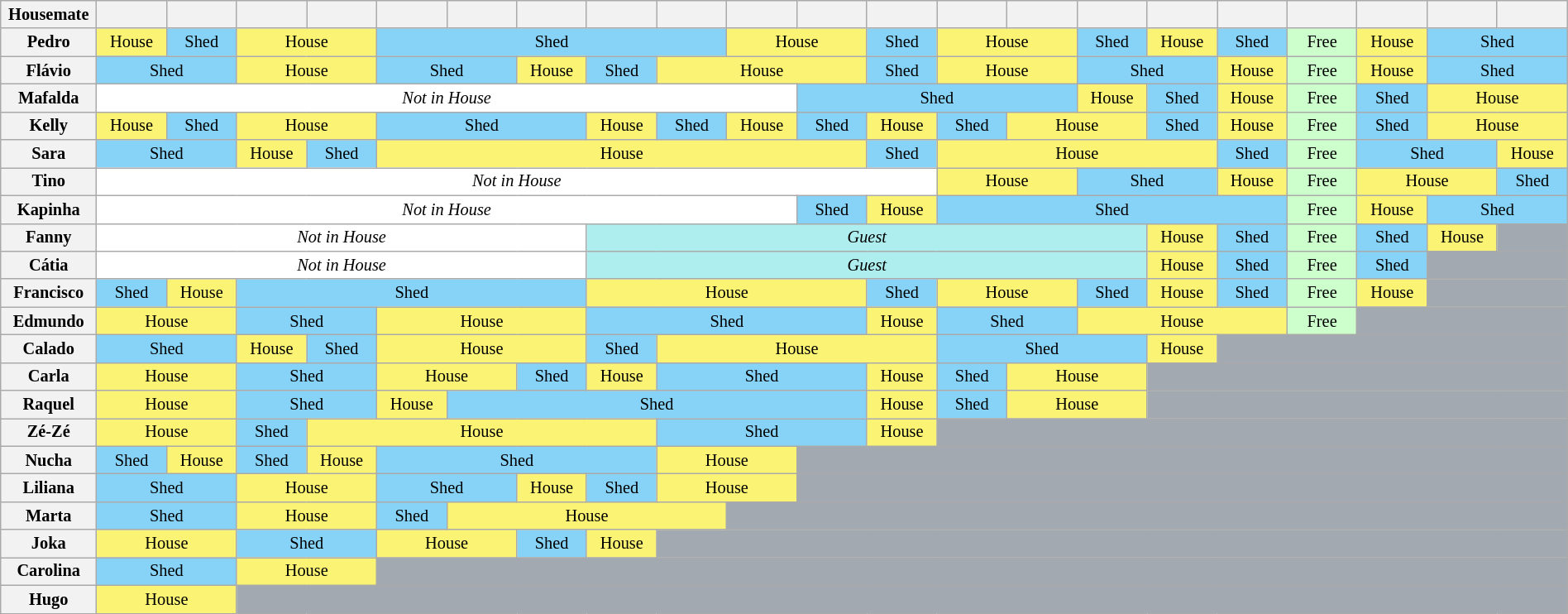<table class="wikitable" style="text-align:center; font-size:85%; width: 100%;">
<tr>
<th style="width: 4%;">Housemate</th>
<th style="width: 4%;"></th>
<th style="width: 4%;"></th>
<th style="width: 4%;"></th>
<th style="width: 4%;"></th>
<th style="width: 4%;"></th>
<th style="width: 4%;"></th>
<th style="width: 4%;"></th>
<th style="width: 4%;"></th>
<th style="width: 4%;"></th>
<th style="width: 4%;"></th>
<th style="width: 4%;"></th>
<th style="width: 4%;"></th>
<th style="width: 4%;"></th>
<th style="width: 4%;"></th>
<th style="width: 4%;"></th>
<th style="width: 4%;"></th>
<th style="width: 4%;"></th>
<th style="width: 4%;"></th>
<th style="width: 4%;"></th>
<th style="width: 4%;"></th>
<th style="width: 4%;"></th>
</tr>
<tr>
<th>Pedro</th>
<td style="background:#FBF373;">House</td>
<td style="background:#87D3F8;">Shed</td>
<td colspan=2 style="background:#FBF373;">House</td>
<td colspan=5 style="background:#87D3F8;">Shed</td>
<td colspan=2 style="background:#FBF373;">House</td>
<td style="background:#87D3F8;">Shed</td>
<td colspan=2 style="background:#FBF373;">House</td>
<td style="background:#87D3F8;">Shed</td>
<td style="background:#FBF373;">House</td>
<td style="background:#87D3F8;">Shed</td>
<td style="background:#CFC;">Free</td>
<td style="background:#FBF373;">House</td>
<td colspan=2 style="background:#87D3F8;">Shed</td>
</tr>
<tr>
<th>Flávio</th>
<td colspan=2 style="background:#87D3F8;">Shed</td>
<td colspan=2 style="background:#FBF373;">House</td>
<td colspan=2 style="background:#87D3F8;">Shed</td>
<td style="background:#FBF373;">House</td>
<td style="background:#87D3F8;">Shed</td>
<td colspan=3 style="background:#FBF373;">House</td>
<td style="background:#87D3F8;">Shed</td>
<td colspan=2 style="background:#FBF373;">House</td>
<td colspan=2 style="background:#87D3F8;">Shed</td>
<td style="background:#FBF373;">House</td>
<td style="background:#CFC;">Free</td>
<td style="background:#FBF373;">House</td>
<td colspan=2 style="background:#87D3F8;">Shed</td>
</tr>
<tr>
<th>Mafalda</th>
<td colspan="10" style="background:white;"><em>Not in House</em></td>
<td colspan=4 style="background:#87D3F8;">Shed</td>
<td style="background:#FBF373;">House</td>
<td style="background:#87D3F8;">Shed</td>
<td style="background:#FBF373;">House</td>
<td style="background:#CFC;">Free</td>
<td style="background:#87D3F8;">Shed</td>
<td colspan=2 style="background:#FBF373;">House</td>
</tr>
<tr>
<th>Kelly</th>
<td style="background:#FBF373;">House</td>
<td style="background:#87D3F8;">Shed</td>
<td colspan=2 style="background:#FBF373;">House</td>
<td colspan=3 style="background:#87D3F8;">Shed</td>
<td style="background:#FBF373;">House</td>
<td style="background:#87D3F8;">Shed</td>
<td style="background:#FBF373;">House</td>
<td style="background:#87D3F8;">Shed</td>
<td style="background:#FBF373;">House</td>
<td style="background:#87D3F8;">Shed</td>
<td colspan=2 style="background:#FBF373;">House</td>
<td style="background:#87D3F8;">Shed</td>
<td style="background:#FBF373;">House</td>
<td style="background:#CFC;">Free</td>
<td style="background:#87D3F8;">Shed</td>
<td colspan=2 style="background:#FBF373;">House</td>
</tr>
<tr>
<th>Sara</th>
<td colspan=2 style="background:#87D3F8;">Shed</td>
<td style="background:#FBF373;">House</td>
<td style="background:#87D3F8;">Shed</td>
<td colspan=7 style="background:#FBF373;">House</td>
<td style="background:#87D3F8;">Shed</td>
<td colspan=4 style="background:#FBF373;">House</td>
<td style="background:#87D3F8;">Shed</td>
<td style="background:#CFC;">Free</td>
<td colspan=2 style="background:#87D3F8;">Shed</td>
<td style="background:#FBF373;">House</td>
</tr>
<tr>
<th>Tino</th>
<td colspan="12" style="background:white;"><em>Not in House</em></td>
<td colspan=2 style="background:#FBF373;">House</td>
<td colspan=2 style="background:#87D3F8;">Shed</td>
<td style="background:#FBF373;">House</td>
<td style="background:#CFC;">Free</td>
<td colspan=2 style="background:#FBF373;">House</td>
<td style="background:#87D3F8;">Shed</td>
</tr>
<tr>
<th>Kapinha</th>
<td colspan="10" style="background:white;"><em>Not in House</em></td>
<td style="background:#87D3F8;">Shed</td>
<td style="background:#FBF373;">House</td>
<td colspan=5 style="background:#87D3F8;">Shed</td>
<td style="background:#CFC;">Free</td>
<td style="background:#FBF373;">House</td>
<td colspan=2 style="background:#87D3F8;">Shed</td>
</tr>
<tr>
<th>Fanny</th>
<td colspan="7" style="background:white;"><em>Not in House</em></td>
<td colspan="8" style="background:#AFEEEE;"><em>Guest</em></td>
<td style="background:#FBF373;">House</td>
<td style="background:#87D3F8;">Shed</td>
<td style="background:#CFC;">Free</td>
<td style="background:#87D3F8;">Shed</td>
<td style="background:#FBF373;">House</td>
<td style="background:#A2A9B1;"></td>
</tr>
<tr>
<th>Cátia</th>
<td colspan="7" style="background:white;"><em>Not in House</em></td>
<td colspan="8" style="background:#AFEEEE;"><em>Guest</em></td>
<td style="background:#FBF373;">House</td>
<td style="background:#87D3F8;">Shed</td>
<td style="background:#CFC;">Free</td>
<td style="background:#87D3F8;">Shed</td>
<td colspan="2" style="background:#A2A9B1;"></td>
</tr>
<tr>
<th>Francisco</th>
<td style="background:#87D3F8;">Shed</td>
<td style="background:#FBF373;">House</td>
<td colspan=5 style="background:#87D3F8;">Shed</td>
<td colspan=4 style="background:#FBF373;">House</td>
<td style="background:#87D3F8;">Shed</td>
<td colspan=2 style="background:#FBF373;">House</td>
<td style="background:#87D3F8;">Shed</td>
<td style="background:#FBF373;">House</td>
<td style="background:#87D3F8;">Shed</td>
<td style="background:#CFC;">Free</td>
<td style="background:#FBF373;">House</td>
<td colspan="2" style="background:#A2A9B1;"></td>
</tr>
<tr>
<th>Edmundo</th>
<td colspan=2 style="background:#FBF373;">House</td>
<td colspan=2 style="background:#87D3F8;">Shed</td>
<td colspan=3 style="background:#FBF373;">House</td>
<td colspan=4 style="background:#87D3F8;">Shed</td>
<td style="background:#FBF373;">House</td>
<td colspan=2 style="background:#87D3F8;">Shed</td>
<td colspan=3 style="background:#FBF373;">House</td>
<td style="background:#CFC;">Free</td>
<td colspan="3" style="background:#A2A9B1;"></td>
</tr>
<tr>
<th>Calado</th>
<td colspan=2 style="background:#87D3F8;">Shed</td>
<td style="background:#FBF373;">House</td>
<td style="background:#87D3F8;">Shed</td>
<td colspan=3 style="background:#FBF373;">House</td>
<td style="background:#87D3F8;">Shed</td>
<td colspan=4 style="background:#FBF373;">House</td>
<td colspan=3 style="background:#87D3F8;">Shed</td>
<td style="background:#FBF373;">House</td>
<td colspan="5" style="background:#A2A9B1;"></td>
</tr>
<tr>
<th>Carla</th>
<td colspan=2 style="background:#FBF373;">House</td>
<td colspan=2 style="background:#87D3F8;">Shed</td>
<td colspan=2 style="background:#FBF373;">House</td>
<td style="background:#87D3F8;">Shed</td>
<td style="background:#FBF373;">House</td>
<td colspan=3 style="background:#87D3F8;">Shed</td>
<td style="background:#FBF373;">House</td>
<td style="background:#87D3F8;">Shed</td>
<td colspan=2 style="background:#FBF373;">House</td>
<td colspan="6" style="background:#A2A9B1;"></td>
</tr>
<tr>
<th>Raquel</th>
<td colspan=2 style="background:#FBF373;">House</td>
<td colspan=2 style="background:#87D3F8;">Shed</td>
<td style="background:#FBF373;">House</td>
<td colspan=6 style="background:#87D3F8;">Shed</td>
<td style="background:#FBF373;">House</td>
<td style="background:#87D3F8;">Shed</td>
<td colspan=2 style="background:#FBF373;">House</td>
<td colspan="6" style="background:#A2A9B1;"></td>
</tr>
<tr>
<th>Zé-Zé</th>
<td colspan=2 style="background:#FBF373;">House</td>
<td style="background:#87D3F8;">Shed</td>
<td colspan=5 style="background:#FBF373;">House</td>
<td colspan=3 style="background:#87D3F8;">Shed</td>
<td style="background:#FBF373;">House</td>
<td colspan="9" style="background:#A2A9B1;"></td>
</tr>
<tr>
<th>Nucha</th>
<td style="background:#87D3F8;">Shed</td>
<td style="background:#FBF373;">House</td>
<td style="background:#87D3F8;">Shed</td>
<td style="background:#FBF373;">House</td>
<td colspan=4 style="background:#87D3F8;">Shed</td>
<td colspan=2 style="background:#FBF373;">House</td>
<td colspan="11" style="background:#A2A9B1;"></td>
</tr>
<tr>
<th>Liliana</th>
<td colspan=2 style="background:#87D3F8;">Shed</td>
<td colspan=2 style="background:#FBF373;">House</td>
<td colspan=2 style="background:#87D3F8;">Shed</td>
<td style="background:#FBF373;">House</td>
<td style="background:#87D3F8;">Shed</td>
<td colspan=2 style="background:#FBF373;">House</td>
<td colspan="11" style="background:#A2A9B1;"></td>
</tr>
<tr>
<th>Marta</th>
<td colspan=2 style="background:#87D3F8;">Shed</td>
<td colspan=2 style="background:#FBF373;">House</td>
<td style="background:#87D3F8;">Shed</td>
<td colspan=4 style="background:#FBF373;">House</td>
<td colspan="12" style="background:#A2A9B1;"></td>
</tr>
<tr>
<th>Joka</th>
<td colspan=2 style="background:#FBF373;">House</td>
<td colspan=2 style="background:#87D3F8;">Shed</td>
<td colspan=2 style="background:#FBF373;">House</td>
<td style="background:#87D3F8;">Shed</td>
<td style="background:#FBF373;">House</td>
<td colspan="13" style="background:#A2A9B1;"></td>
</tr>
<tr>
<th>Carolina</th>
<td colspan=2 style="background:#87D3F8;">Shed</td>
<td colspan=2 style="background:#FBF373;">House</td>
<td colspan="17" style="background:#A2A9B1;"></td>
</tr>
<tr>
<th>Hugo</th>
<td colspan=2 style="background:#FBF373;">House</td>
<td colspan="19" style="background:#A2A9B1;"></td>
</tr>
</table>
